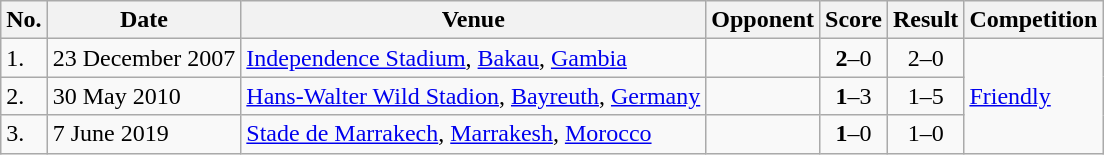<table class="wikitable" border="1">
<tr>
<th>No.</th>
<th>Date</th>
<th>Venue</th>
<th>Opponent</th>
<th>Score</th>
<th>Result</th>
<th>Competition</th>
</tr>
<tr>
<td>1.</td>
<td>23 December 2007</td>
<td><a href='#'>Independence Stadium</a>, <a href='#'>Bakau</a>, <a href='#'>Gambia</a></td>
<td></td>
<td align=center><strong>2</strong>–0</td>
<td align=center>2–0</td>
<td rowspan=3><a href='#'>Friendly</a></td>
</tr>
<tr>
<td>2.</td>
<td>30 May 2010</td>
<td><a href='#'>Hans-Walter Wild Stadion</a>, <a href='#'>Bayreuth</a>, <a href='#'>Germany</a></td>
<td></td>
<td align=center><strong>1</strong>–3</td>
<td align=center>1–5</td>
</tr>
<tr>
<td>3.</td>
<td>7 June 2019</td>
<td><a href='#'>Stade de Marrakech</a>, <a href='#'>Marrakesh</a>, <a href='#'>Morocco</a></td>
<td></td>
<td align=center><strong>1</strong>–0</td>
<td align=center>1–0</td>
</tr>
</table>
